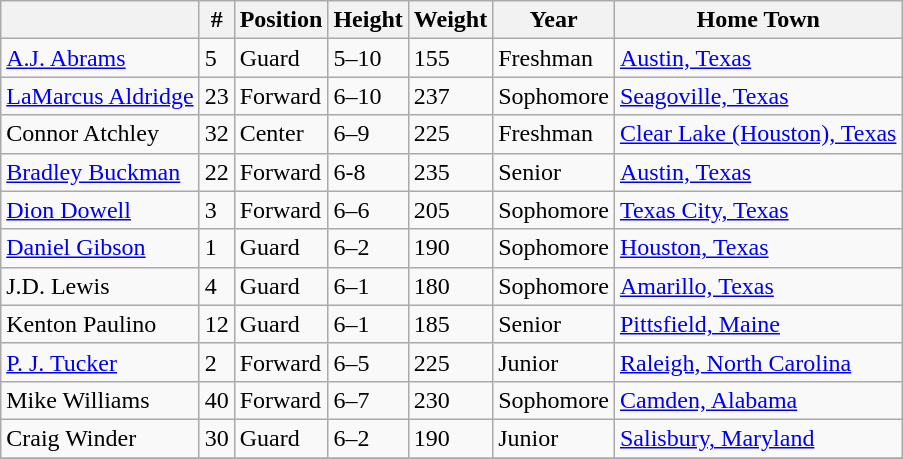<table class="wikitable" style="text-align: left;">
<tr>
<th></th>
<th>#</th>
<th>Position</th>
<th>Height</th>
<th>Weight</th>
<th>Year</th>
<th>Home Town</th>
</tr>
<tr>
<td><a href='#'>A.J. Abrams</a></td>
<td>5</td>
<td>Guard</td>
<td>5–10</td>
<td>155</td>
<td>Freshman</td>
<td><a href='#'>Austin, Texas</a></td>
</tr>
<tr>
<td><a href='#'>LaMarcus Aldridge</a></td>
<td>23</td>
<td>Forward</td>
<td>6–10</td>
<td>237</td>
<td>Sophomore</td>
<td><a href='#'>Seagoville, Texas</a></td>
</tr>
<tr>
<td>Connor Atchley</td>
<td>32</td>
<td>Center</td>
<td>6–9</td>
<td>225</td>
<td>Freshman</td>
<td><a href='#'>Clear Lake (Houston), Texas</a></td>
</tr>
<tr>
<td><a href='#'>Bradley Buckman</a></td>
<td>22</td>
<td>Forward</td>
<td>6-8</td>
<td>235</td>
<td>Senior</td>
<td><a href='#'>Austin, Texas</a></td>
</tr>
<tr>
<td><a href='#'>Dion Dowell</a></td>
<td>3</td>
<td>Forward</td>
<td>6–6</td>
<td>205</td>
<td>Sophomore</td>
<td><a href='#'>Texas City, Texas</a></td>
</tr>
<tr>
<td><a href='#'>Daniel Gibson</a></td>
<td>1</td>
<td>Guard</td>
<td>6–2</td>
<td>190</td>
<td>Sophomore</td>
<td><a href='#'>Houston, Texas</a></td>
</tr>
<tr>
<td>J.D. Lewis</td>
<td>4</td>
<td>Guard</td>
<td>6–1</td>
<td>180</td>
<td>Sophomore</td>
<td><a href='#'>Amarillo, Texas</a></td>
</tr>
<tr>
<td>Kenton Paulino</td>
<td>12</td>
<td>Guard</td>
<td>6–1</td>
<td>185</td>
<td>Senior</td>
<td><a href='#'>Pittsfield, Maine</a></td>
</tr>
<tr>
<td><a href='#'>P. J. Tucker</a></td>
<td>2</td>
<td>Forward</td>
<td>6–5</td>
<td>225</td>
<td>Junior</td>
<td><a href='#'>Raleigh, North Carolina</a></td>
</tr>
<tr>
<td>Mike Williams</td>
<td>40</td>
<td>Forward</td>
<td>6–7</td>
<td>230</td>
<td>Sophomore</td>
<td><a href='#'>Camden, Alabama</a></td>
</tr>
<tr>
<td>Craig Winder</td>
<td>30</td>
<td>Guard</td>
<td>6–2</td>
<td>190</td>
<td>Junior</td>
<td><a href='#'>Salisbury, Maryland</a></td>
</tr>
<tr>
</tr>
</table>
